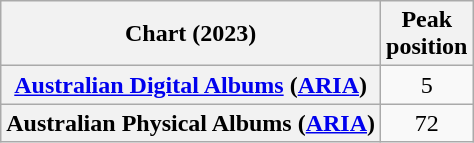<table class="wikitable sortable plainrowheaders" style="text-align:center">
<tr>
<th scope="col">Chart (2023)</th>
<th scope="col">Peak<br>position</th>
</tr>
<tr>
<th scope="row"><a href='#'>Australian Digital Albums</a> (<a href='#'>ARIA</a>)</th>
<td>5</td>
</tr>
<tr>
<th scope="row">Australian Physical Albums (<a href='#'>ARIA</a>)</th>
<td>72</td>
</tr>
</table>
